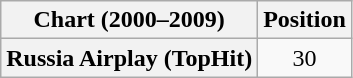<table class="wikitable plainrowheaders" style="text-align:center">
<tr>
<th scope="col">Chart (2000–2009)</th>
<th scope="col">Position</th>
</tr>
<tr>
<th scope="row">Russia Airplay (TopHit)</th>
<td>30</td>
</tr>
</table>
